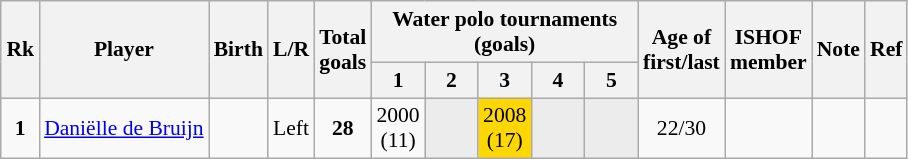<table class="wikitable sortable" style="text-align: center; font-size: 90%; margin-left: 1em;">
<tr>
<th rowspan="2">Rk</th>
<th rowspan="2">Player</th>
<th rowspan="2">Birth</th>
<th rowspan="2">L/R</th>
<th rowspan="2">Total<br>goals</th>
<th colspan="5">Water polo tournaments<br>(goals)</th>
<th rowspan="2">Age of<br>first/last</th>
<th rowspan="2">ISHOF<br>member</th>
<th rowspan="2">Note</th>
<th rowspan="2" class="unsortable">Ref</th>
</tr>
<tr>
<th>1</th>
<th style="width: 2em;" class="unsortable">2</th>
<th style="width: 2em;" class="unsortable">3</th>
<th style="width: 2em;" class="unsortable">4</th>
<th style="width: 2em;" class="unsortable">5</th>
</tr>
<tr>
<td><strong>1</strong></td>
<td style="text-align: left;" data-sort-value="Bruijn, Daniëlle De"><a href='#'>Daniëlle de Bruijn</a></td>
<td></td>
<td>Left</td>
<td><strong>28</strong></td>
<td>2000<br>(11)</td>
<td style="background-color: #ececec;"></td>
<td style="background-color: gold;">2008<br>(17)</td>
<td style="background-color: #ececec;"></td>
<td style="background-color: #ececec;"></td>
<td>22/30</td>
<td></td>
<td style="text-align: left;"></td>
<td></td>
</tr>
</table>
